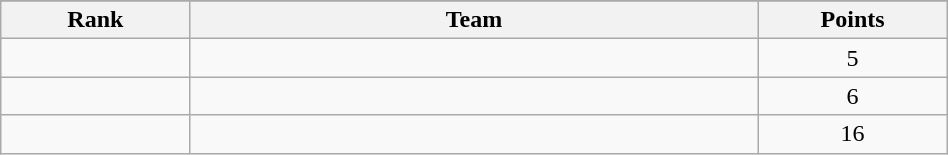<table class="wikitable" width=50%>
<tr>
</tr>
<tr>
<th width=10%>Rank</th>
<th width=30%>Team</th>
<th width=10%>Points</th>
</tr>
<tr align="center">
<td></td>
<td align="left"></td>
<td>5</td>
</tr>
<tr align="center">
<td></td>
<td align="left"></td>
<td>6</td>
</tr>
<tr align="center">
<td></td>
<td align="left"></td>
<td>16</td>
</tr>
</table>
